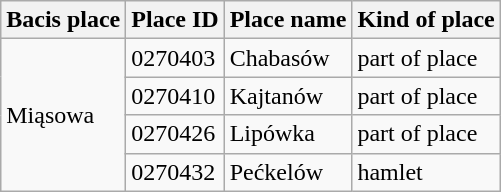<table class="wikitable">
<tr>
<th>Bacis place</th>
<th>Place ID</th>
<th>Place name</th>
<th>Kind of place</th>
</tr>
<tr>
<td rowspan = 4>Miąsowa</td>
<td>0270403</td>
<td>Chabasów</td>
<td>part of place</td>
</tr>
<tr>
<td>0270410</td>
<td>Kajtanów</td>
<td>part of place</td>
</tr>
<tr>
<td>0270426</td>
<td>Lipówka</td>
<td>part of place</td>
</tr>
<tr>
<td>0270432</td>
<td>Pećkelów</td>
<td>hamlet</td>
</tr>
</table>
